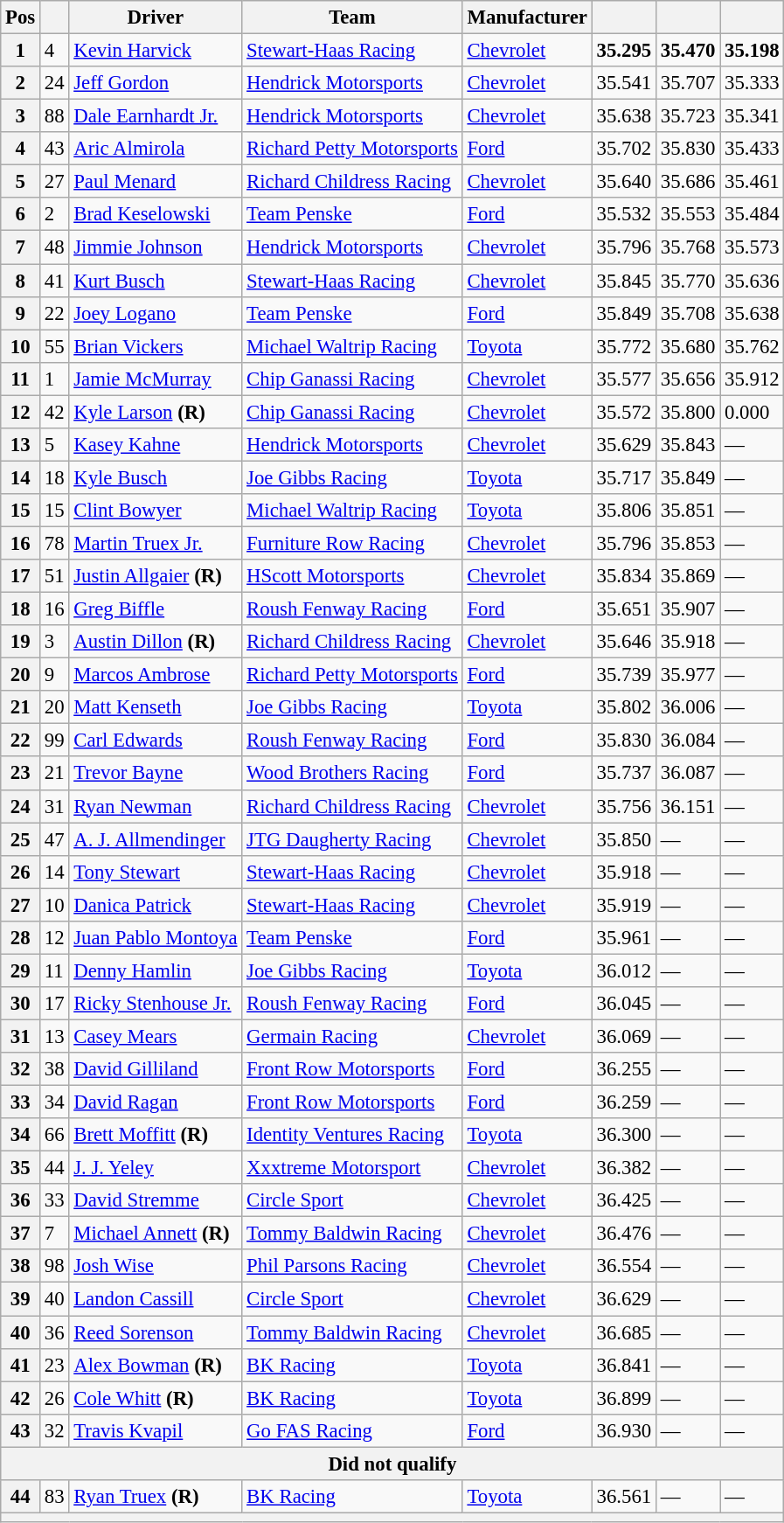<table class="wikitable" style="font-size:95%">
<tr>
<th>Pos</th>
<th></th>
<th>Driver</th>
<th>Team</th>
<th>Manufacturer</th>
<th></th>
<th></th>
<th></th>
</tr>
<tr>
<th>1</th>
<td>4</td>
<td><a href='#'>Kevin Harvick</a></td>
<td><a href='#'>Stewart-Haas Racing</a></td>
<td><a href='#'>Chevrolet</a></td>
<td><strong>35.295</strong></td>
<td><strong>35.470</strong></td>
<td><strong>35.198</strong></td>
</tr>
<tr>
<th>2</th>
<td>24</td>
<td><a href='#'>Jeff Gordon</a></td>
<td><a href='#'>Hendrick Motorsports</a></td>
<td><a href='#'>Chevrolet</a></td>
<td>35.541</td>
<td>35.707</td>
<td>35.333</td>
</tr>
<tr>
<th>3</th>
<td>88</td>
<td><a href='#'>Dale Earnhardt Jr.</a></td>
<td><a href='#'>Hendrick Motorsports</a></td>
<td><a href='#'>Chevrolet</a></td>
<td>35.638</td>
<td>35.723</td>
<td>35.341</td>
</tr>
<tr>
<th>4</th>
<td>43</td>
<td><a href='#'>Aric Almirola</a></td>
<td><a href='#'>Richard Petty Motorsports</a></td>
<td><a href='#'>Ford</a></td>
<td>35.702</td>
<td>35.830</td>
<td>35.433</td>
</tr>
<tr>
<th>5</th>
<td>27</td>
<td><a href='#'>Paul Menard</a></td>
<td><a href='#'>Richard Childress Racing</a></td>
<td><a href='#'>Chevrolet</a></td>
<td>35.640</td>
<td>35.686</td>
<td>35.461</td>
</tr>
<tr>
<th>6</th>
<td>2</td>
<td><a href='#'>Brad Keselowski</a></td>
<td><a href='#'>Team Penske</a></td>
<td><a href='#'>Ford</a></td>
<td>35.532</td>
<td>35.553</td>
<td>35.484</td>
</tr>
<tr>
<th>7</th>
<td>48</td>
<td><a href='#'>Jimmie Johnson</a></td>
<td><a href='#'>Hendrick Motorsports</a></td>
<td><a href='#'>Chevrolet</a></td>
<td>35.796</td>
<td>35.768</td>
<td>35.573</td>
</tr>
<tr>
<th>8</th>
<td>41</td>
<td><a href='#'>Kurt Busch</a></td>
<td><a href='#'>Stewart-Haas Racing</a></td>
<td><a href='#'>Chevrolet</a></td>
<td>35.845</td>
<td>35.770</td>
<td>35.636</td>
</tr>
<tr>
<th>9</th>
<td>22</td>
<td><a href='#'>Joey Logano</a></td>
<td><a href='#'>Team Penske</a></td>
<td><a href='#'>Ford</a></td>
<td>35.849</td>
<td>35.708</td>
<td>35.638</td>
</tr>
<tr>
<th>10</th>
<td>55</td>
<td><a href='#'>Brian Vickers</a></td>
<td><a href='#'>Michael Waltrip Racing</a></td>
<td><a href='#'>Toyota</a></td>
<td>35.772</td>
<td>35.680</td>
<td>35.762</td>
</tr>
<tr>
<th>11</th>
<td>1</td>
<td><a href='#'>Jamie McMurray</a></td>
<td><a href='#'>Chip Ganassi Racing</a></td>
<td><a href='#'>Chevrolet</a></td>
<td>35.577</td>
<td>35.656</td>
<td>35.912</td>
</tr>
<tr>
<th>12</th>
<td>42</td>
<td><a href='#'>Kyle Larson</a> <strong>(R)</strong></td>
<td><a href='#'>Chip Ganassi Racing</a></td>
<td><a href='#'>Chevrolet</a></td>
<td>35.572</td>
<td>35.800</td>
<td>0.000</td>
</tr>
<tr>
<th>13</th>
<td>5</td>
<td><a href='#'>Kasey Kahne</a></td>
<td><a href='#'>Hendrick Motorsports</a></td>
<td><a href='#'>Chevrolet</a></td>
<td>35.629</td>
<td>35.843</td>
<td>—</td>
</tr>
<tr>
<th>14</th>
<td>18</td>
<td><a href='#'>Kyle Busch</a></td>
<td><a href='#'>Joe Gibbs Racing</a></td>
<td><a href='#'>Toyota</a></td>
<td>35.717</td>
<td>35.849</td>
<td>—</td>
</tr>
<tr>
<th>15</th>
<td>15</td>
<td><a href='#'>Clint Bowyer</a></td>
<td><a href='#'>Michael Waltrip Racing</a></td>
<td><a href='#'>Toyota</a></td>
<td>35.806</td>
<td>35.851</td>
<td>—</td>
</tr>
<tr>
<th>16</th>
<td>78</td>
<td><a href='#'>Martin Truex Jr.</a></td>
<td><a href='#'>Furniture Row Racing</a></td>
<td><a href='#'>Chevrolet</a></td>
<td>35.796</td>
<td>35.853</td>
<td>—</td>
</tr>
<tr>
<th>17</th>
<td>51</td>
<td><a href='#'>Justin Allgaier</a> <strong>(R)</strong></td>
<td><a href='#'>HScott Motorsports</a></td>
<td><a href='#'>Chevrolet</a></td>
<td>35.834</td>
<td>35.869</td>
<td>—</td>
</tr>
<tr>
<th>18</th>
<td>16</td>
<td><a href='#'>Greg Biffle</a></td>
<td><a href='#'>Roush Fenway Racing</a></td>
<td><a href='#'>Ford</a></td>
<td>35.651</td>
<td>35.907</td>
<td>—</td>
</tr>
<tr>
<th>19</th>
<td>3</td>
<td><a href='#'>Austin Dillon</a> <strong>(R)</strong></td>
<td><a href='#'>Richard Childress Racing</a></td>
<td><a href='#'>Chevrolet</a></td>
<td>35.646</td>
<td>35.918</td>
<td>—</td>
</tr>
<tr>
<th>20</th>
<td>9</td>
<td><a href='#'>Marcos Ambrose</a></td>
<td><a href='#'>Richard Petty Motorsports</a></td>
<td><a href='#'>Ford</a></td>
<td>35.739</td>
<td>35.977</td>
<td>—</td>
</tr>
<tr>
<th>21</th>
<td>20</td>
<td><a href='#'>Matt Kenseth</a></td>
<td><a href='#'>Joe Gibbs Racing</a></td>
<td><a href='#'>Toyota</a></td>
<td>35.802</td>
<td>36.006</td>
<td>—</td>
</tr>
<tr>
<th>22</th>
<td>99</td>
<td><a href='#'>Carl Edwards</a></td>
<td><a href='#'>Roush Fenway Racing</a></td>
<td><a href='#'>Ford</a></td>
<td>35.830</td>
<td>36.084</td>
<td>—</td>
</tr>
<tr>
<th>23</th>
<td>21</td>
<td><a href='#'>Trevor Bayne</a></td>
<td><a href='#'>Wood Brothers Racing</a></td>
<td><a href='#'>Ford</a></td>
<td>35.737</td>
<td>36.087</td>
<td>—</td>
</tr>
<tr>
<th>24</th>
<td>31</td>
<td><a href='#'>Ryan Newman</a></td>
<td><a href='#'>Richard Childress Racing</a></td>
<td><a href='#'>Chevrolet</a></td>
<td>35.756</td>
<td>36.151</td>
<td>—</td>
</tr>
<tr>
<th>25</th>
<td>47</td>
<td><a href='#'>A. J. Allmendinger</a></td>
<td><a href='#'>JTG Daugherty Racing</a></td>
<td><a href='#'>Chevrolet</a></td>
<td>35.850</td>
<td>—</td>
<td>—</td>
</tr>
<tr>
<th>26</th>
<td>14</td>
<td><a href='#'>Tony Stewart</a></td>
<td><a href='#'>Stewart-Haas Racing</a></td>
<td><a href='#'>Chevrolet</a></td>
<td>35.918</td>
<td>—</td>
<td>—</td>
</tr>
<tr>
<th>27</th>
<td>10</td>
<td><a href='#'>Danica Patrick</a></td>
<td><a href='#'>Stewart-Haas Racing</a></td>
<td><a href='#'>Chevrolet</a></td>
<td>35.919</td>
<td>—</td>
<td>—</td>
</tr>
<tr>
<th>28</th>
<td>12</td>
<td><a href='#'>Juan Pablo Montoya</a></td>
<td><a href='#'>Team Penske</a></td>
<td><a href='#'>Ford</a></td>
<td>35.961</td>
<td>—</td>
<td>—</td>
</tr>
<tr>
<th>29</th>
<td>11</td>
<td><a href='#'>Denny Hamlin</a></td>
<td><a href='#'>Joe Gibbs Racing</a></td>
<td><a href='#'>Toyota</a></td>
<td>36.012</td>
<td>—</td>
<td>—</td>
</tr>
<tr>
<th>30</th>
<td>17</td>
<td><a href='#'>Ricky Stenhouse Jr.</a></td>
<td><a href='#'>Roush Fenway Racing</a></td>
<td><a href='#'>Ford</a></td>
<td>36.045</td>
<td>—</td>
<td>—</td>
</tr>
<tr>
<th>31</th>
<td>13</td>
<td><a href='#'>Casey Mears</a></td>
<td><a href='#'>Germain Racing</a></td>
<td><a href='#'>Chevrolet</a></td>
<td>36.069</td>
<td>—</td>
<td>—</td>
</tr>
<tr>
<th>32</th>
<td>38</td>
<td><a href='#'>David Gilliland</a></td>
<td><a href='#'>Front Row Motorsports</a></td>
<td><a href='#'>Ford</a></td>
<td>36.255</td>
<td>—</td>
<td>—</td>
</tr>
<tr>
<th>33</th>
<td>34</td>
<td><a href='#'>David Ragan</a></td>
<td><a href='#'>Front Row Motorsports</a></td>
<td><a href='#'>Ford</a></td>
<td>36.259</td>
<td>—</td>
<td>—</td>
</tr>
<tr>
<th>34</th>
<td>66</td>
<td><a href='#'>Brett Moffitt</a> <strong>(R)</strong></td>
<td><a href='#'>Identity Ventures Racing</a></td>
<td><a href='#'>Toyota</a></td>
<td>36.300</td>
<td>—</td>
<td>—</td>
</tr>
<tr>
<th>35</th>
<td>44</td>
<td><a href='#'>J. J. Yeley</a></td>
<td><a href='#'>Xxxtreme Motorsport</a></td>
<td><a href='#'>Chevrolet</a></td>
<td>36.382</td>
<td>—</td>
<td>—</td>
</tr>
<tr>
<th>36</th>
<td>33</td>
<td><a href='#'>David Stremme</a></td>
<td><a href='#'>Circle Sport</a></td>
<td><a href='#'>Chevrolet</a></td>
<td>36.425</td>
<td>—</td>
<td>—</td>
</tr>
<tr>
<th>37</th>
<td>7</td>
<td><a href='#'>Michael Annett</a> <strong>(R)</strong></td>
<td><a href='#'>Tommy Baldwin Racing</a></td>
<td><a href='#'>Chevrolet</a></td>
<td>36.476</td>
<td>—</td>
<td>—</td>
</tr>
<tr>
<th>38</th>
<td>98</td>
<td><a href='#'>Josh Wise</a></td>
<td><a href='#'>Phil Parsons Racing</a></td>
<td><a href='#'>Chevrolet</a></td>
<td>36.554</td>
<td>—</td>
<td>—</td>
</tr>
<tr>
<th>39</th>
<td>40</td>
<td><a href='#'>Landon Cassill</a></td>
<td><a href='#'>Circle Sport</a></td>
<td><a href='#'>Chevrolet</a></td>
<td>36.629</td>
<td>—</td>
<td>—</td>
</tr>
<tr>
<th>40</th>
<td>36</td>
<td><a href='#'>Reed Sorenson</a></td>
<td><a href='#'>Tommy Baldwin Racing</a></td>
<td><a href='#'>Chevrolet</a></td>
<td>36.685</td>
<td>—</td>
<td>—</td>
</tr>
<tr>
<th>41</th>
<td>23</td>
<td><a href='#'>Alex Bowman</a> <strong>(R)</strong></td>
<td><a href='#'>BK Racing</a></td>
<td><a href='#'>Toyota</a></td>
<td>36.841</td>
<td>—</td>
<td>—</td>
</tr>
<tr>
<th>42</th>
<td>26</td>
<td><a href='#'>Cole Whitt</a> <strong>(R)</strong></td>
<td><a href='#'>BK Racing</a></td>
<td><a href='#'>Toyota</a></td>
<td>36.899</td>
<td>—</td>
<td>—</td>
</tr>
<tr>
<th>43</th>
<td>32</td>
<td><a href='#'>Travis Kvapil</a></td>
<td><a href='#'>Go FAS Racing</a></td>
<td><a href='#'>Ford</a></td>
<td>36.930</td>
<td>—</td>
<td>—</td>
</tr>
<tr>
<th colspan="8">Did not qualify</th>
</tr>
<tr>
<th>44</th>
<td>83</td>
<td><a href='#'>Ryan Truex</a> <strong>(R)</strong></td>
<td><a href='#'>BK Racing</a></td>
<td><a href='#'>Toyota</a></td>
<td>36.561</td>
<td>—</td>
<td>—</td>
</tr>
<tr>
<th colspan="8"></th>
</tr>
</table>
